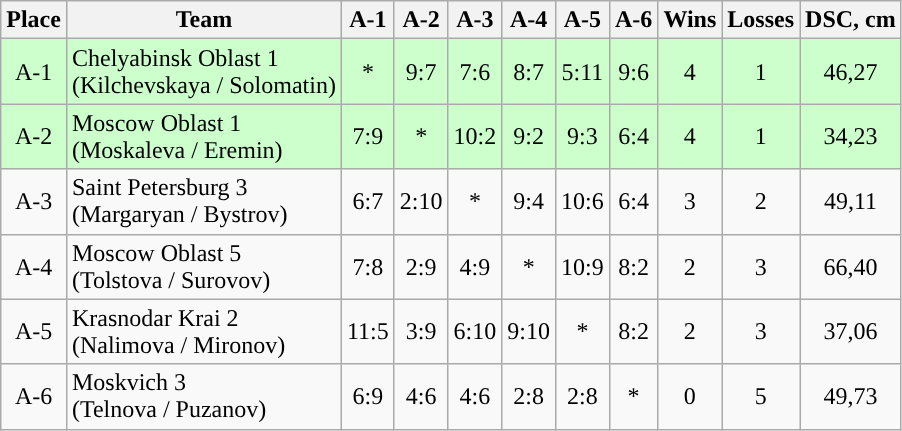<table class="wikitable" style="text-align:center;">
<tr>
<th>Place</th>
<th>Team</th>
<th width="25">A-1</th>
<th width="25">A-2</th>
<th width="25">A-3</th>
<th width="25">A-4</th>
<th width="25">A-5</th>
<th width="25">A-6</th>
<th width="20">Wins</th>
<th width="20">Losses</th>
<th>DSC, cm</th>
</tr>
<tr bgcolor=#cfc>
<td>A-1</td>
<td align=left>Chelyabinsk Oblast 1<br>(Kilchevskaya / Solomatin)</td>
<td>*</td>
<td>9:7</td>
<td>7:6</td>
<td>8:7</td>
<td>5:11</td>
<td>9:6</td>
<td>4</td>
<td>1</td>
<td>46,27</td>
</tr>
<tr bgcolor=#cfc>
<td>A-2</td>
<td align=left>Moscow Oblast 1<br>(Moskaleva / Eremin)</td>
<td>7:9</td>
<td>*</td>
<td>10:2</td>
<td>9:2</td>
<td>9:3</td>
<td>6:4</td>
<td>4</td>
<td>1</td>
<td>34,23</td>
</tr>
<tr>
<td>A-3</td>
<td align=left>Saint Petersburg 3<br>(Margaryan / Bystrov)</td>
<td>6:7</td>
<td>2:10</td>
<td>*</td>
<td>9:4</td>
<td>10:6</td>
<td>6:4</td>
<td>3</td>
<td>2</td>
<td>49,11</td>
</tr>
<tr>
<td>A-4</td>
<td align=left>Moscow Oblast 5<br>(Tolstova / Surovov)</td>
<td>7:8</td>
<td>2:9</td>
<td>4:9</td>
<td>*</td>
<td>10:9</td>
<td>8:2</td>
<td>2</td>
<td>3</td>
<td>66,40</td>
</tr>
<tr>
<td>A-5</td>
<td align=left>Krasnodar Krai 2<br>(Nalimova / Mironov)</td>
<td>11:5</td>
<td>3:9</td>
<td>6:10</td>
<td>9:10</td>
<td>*</td>
<td>8:2</td>
<td>2</td>
<td>3</td>
<td>37,06</td>
</tr>
<tr>
<td>A-6</td>
<td align=left>Moskvich 3<br>(Telnova / Puzanov)</td>
<td>6:9</td>
<td>4:6</td>
<td>4:6</td>
<td>2:8</td>
<td>2:8</td>
<td>*</td>
<td>0</td>
<td>5</td>
<td>49,73</td>
</tr>
</table>
